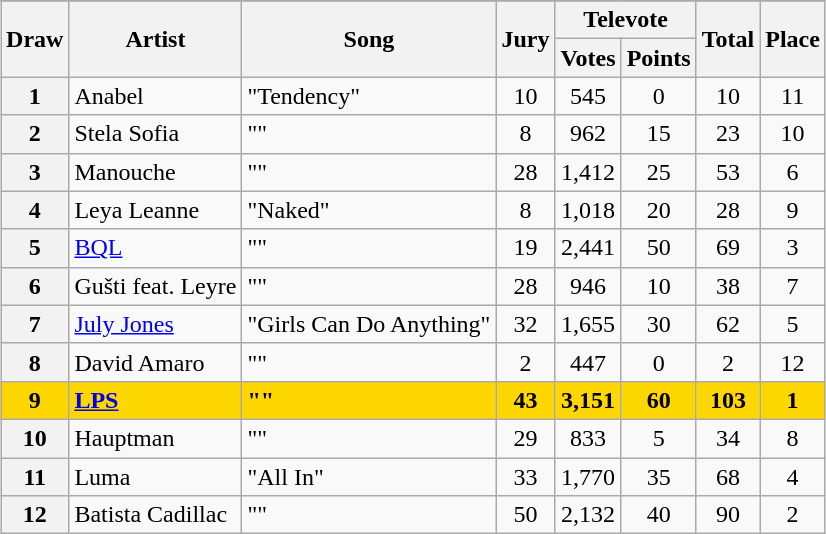<table class="sortable wikitable plainrowheaders" style="margin: 1em auto 1em auto; text-align:center">
<tr>
</tr>
<tr>
<th scope="col" rowspan="2">Draw</th>
<th scope="col" rowspan="2">Artist</th>
<th scope="col" rowspan="2">Song</th>
<th scope="col" rowspan="2">Jury</th>
<th scope="col" colspan="2">Televote</th>
<th scope="col" rowspan="2">Total</th>
<th scope="col" rowspan="2">Place</th>
</tr>
<tr>
<th scope="col">Votes</th>
<th scope="col">Points</th>
</tr>
<tr>
<th scope="row" style="text-align:center;">1</th>
<td align="left">Anabel</td>
<td align="left">"Tendency"</td>
<td>10</td>
<td>545</td>
<td>0</td>
<td>10</td>
<td>11</td>
</tr>
<tr>
<th scope="row" style="text-align:center;">2</th>
<td align="left">Stela Sofia</td>
<td align="left">""</td>
<td>8</td>
<td>962</td>
<td>15</td>
<td>23</td>
<td>10</td>
</tr>
<tr>
<th scope="row" style="text-align:center;">3</th>
<td align="left">Manouche</td>
<td align="left">""</td>
<td>28</td>
<td>1,412</td>
<td>25</td>
<td>53</td>
<td>6</td>
</tr>
<tr>
<th scope="row" style="text-align:center;">4</th>
<td align="left">Leya Leanne</td>
<td align="left">"Naked"</td>
<td>8</td>
<td>1,018</td>
<td>20</td>
<td>28</td>
<td>9</td>
</tr>
<tr>
<th scope="row" style="text-align:center;">5</th>
<td align="left"><a href='#'>BQL</a></td>
<td align="left">""</td>
<td>19</td>
<td>2,441</td>
<td>50</td>
<td>69</td>
<td>3</td>
</tr>
<tr>
<th scope="row" style="text-align:center;">6</th>
<td align="left">Gušti feat. Leyre</td>
<td align="left">""</td>
<td>28</td>
<td>946</td>
<td>10</td>
<td>38</td>
<td>7</td>
</tr>
<tr>
<th scope="row" style="text-align:center;">7</th>
<td align="left"><a href='#'>July Jones</a></td>
<td align="left">"Girls Can Do Anything"</td>
<td>32</td>
<td>1,655</td>
<td>30</td>
<td>62</td>
<td>5</td>
</tr>
<tr>
<th scope="row" style="text-align:center;">8</th>
<td align="left">David Amaro</td>
<td align="left">""</td>
<td>2</td>
<td>447</td>
<td>0</td>
<td>2</td>
<td>12</td>
</tr>
<tr style="background:gold; font-weight:bold;">
<th scope="row" style="font-weight:bold; background:gold; text-align:center;">9</th>
<td align="left"><a href='#'>LPS</a></td>
<td align="left">""</td>
<td>43</td>
<td>3,151</td>
<td>60</td>
<td>103</td>
<td>1</td>
</tr>
<tr>
<th scope="row" style="text-align:center;">10</th>
<td align="left">Hauptman</td>
<td align="left">""</td>
<td>29</td>
<td>833</td>
<td>5</td>
<td>34</td>
<td>8</td>
</tr>
<tr>
<th scope="row" style="text-align:center;">11</th>
<td align="left">Luma</td>
<td align="left">"All In"</td>
<td>33</td>
<td>1,770</td>
<td>35</td>
<td>68</td>
<td>4</td>
</tr>
<tr>
<th scope="row" style="text-align:center;">12</th>
<td align="left">Batista Cadillac</td>
<td align="left">""</td>
<td>50</td>
<td>2,132</td>
<td>40</td>
<td>90</td>
<td>2</td>
</tr>
</table>
